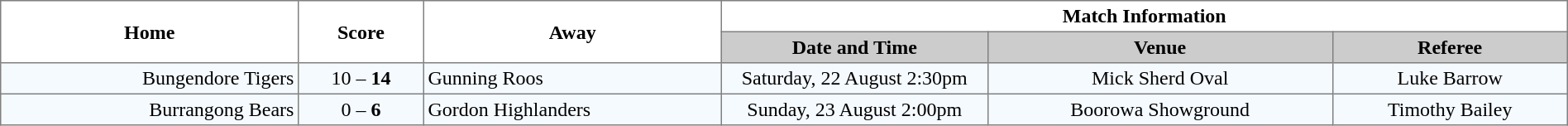<table width="100%" cellspacing="0" cellpadding="3" border="1" style="border-collapse:collapse;  text-align:center;">
<tr>
<th rowspan="2" width="19%">Home</th>
<th rowspan="2" width="8%">Score</th>
<th rowspan="2" width="19%">Away</th>
<th colspan="3">Match Information</th>
</tr>
<tr bgcolor="#CCCCCC">
<th width="17%">Date and Time</th>
<th width="22%">Venue</th>
<th width="50%">Referee</th>
</tr>
<tr style="text-align:center; background:#f5faff;">
<td align="right">Bungendore Tigers </td>
<td align="center">10 – <strong>14</strong></td>
<td align="left"> Gunning Roos</td>
<td>Saturday, 22 August 2:30pm</td>
<td>Mick Sherd Oval</td>
<td>Luke Barrow</td>
</tr>
<tr style="text-align:center; background:#f5faff;">
<td align="right">Burrangong Bears </td>
<td align="center">0 – <strong>6</strong></td>
<td align="left"> Gordon Highlanders</td>
<td>Sunday, 23 August 2:00pm</td>
<td>Boorowa Showground</td>
<td>Timothy Bailey</td>
</tr>
</table>
